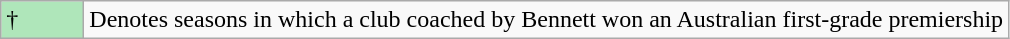<table class="wikitable">
<tr>
<td style="background:#afe6ba; width:3em;">†</td>
<td>Denotes seasons in which a club coached by Bennett won an Australian first-grade premiership</td>
</tr>
</table>
